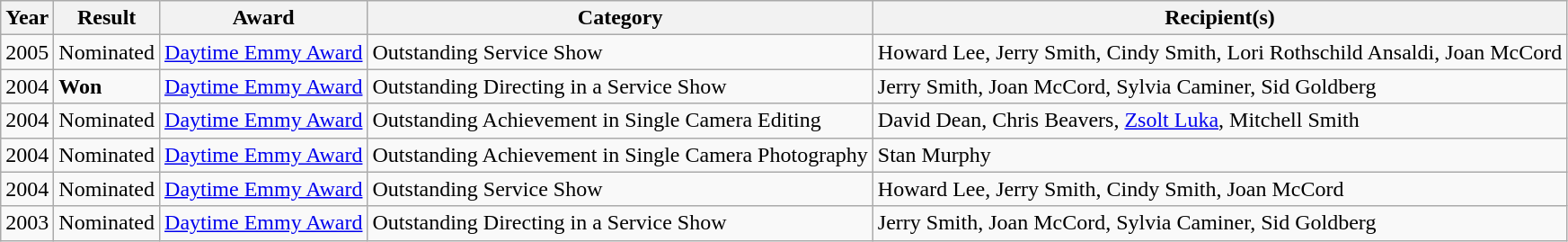<table class="wikitable">
<tr>
<th>Year</th>
<th>Result</th>
<th>Award</th>
<th>Category</th>
<th>Recipient(s)</th>
</tr>
<tr>
<td>2005</td>
<td>Nominated</td>
<td><a href='#'>Daytime Emmy Award</a></td>
<td>Outstanding Service Show</td>
<td>Howard Lee, Jerry Smith, Cindy Smith, Lori Rothschild Ansaldi, Joan McCord</td>
</tr>
<tr>
<td>2004</td>
<td><strong>Won</strong></td>
<td><a href='#'>Daytime Emmy Award</a></td>
<td>Outstanding Directing in a Service Show</td>
<td>Jerry Smith, Joan McCord, Sylvia Caminer, Sid Goldberg</td>
</tr>
<tr>
<td>2004</td>
<td>Nominated</td>
<td><a href='#'>Daytime Emmy Award</a></td>
<td>Outstanding Achievement in Single Camera Editing</td>
<td>David Dean, Chris Beavers, <a href='#'>Zsolt Luka</a>, Mitchell Smith</td>
</tr>
<tr>
<td>2004</td>
<td>Nominated</td>
<td><a href='#'>Daytime Emmy Award</a></td>
<td>Outstanding Achievement in Single Camera Photography</td>
<td>Stan Murphy</td>
</tr>
<tr>
<td>2004</td>
<td>Nominated</td>
<td><a href='#'>Daytime Emmy Award</a></td>
<td>Outstanding Service Show</td>
<td>Howard Lee, Jerry Smith, Cindy Smith, Joan McCord</td>
</tr>
<tr>
<td>2003</td>
<td>Nominated</td>
<td><a href='#'>Daytime Emmy Award</a></td>
<td>Outstanding Directing in a Service Show</td>
<td>Jerry Smith, Joan McCord, Sylvia Caminer, Sid Goldberg</td>
</tr>
</table>
